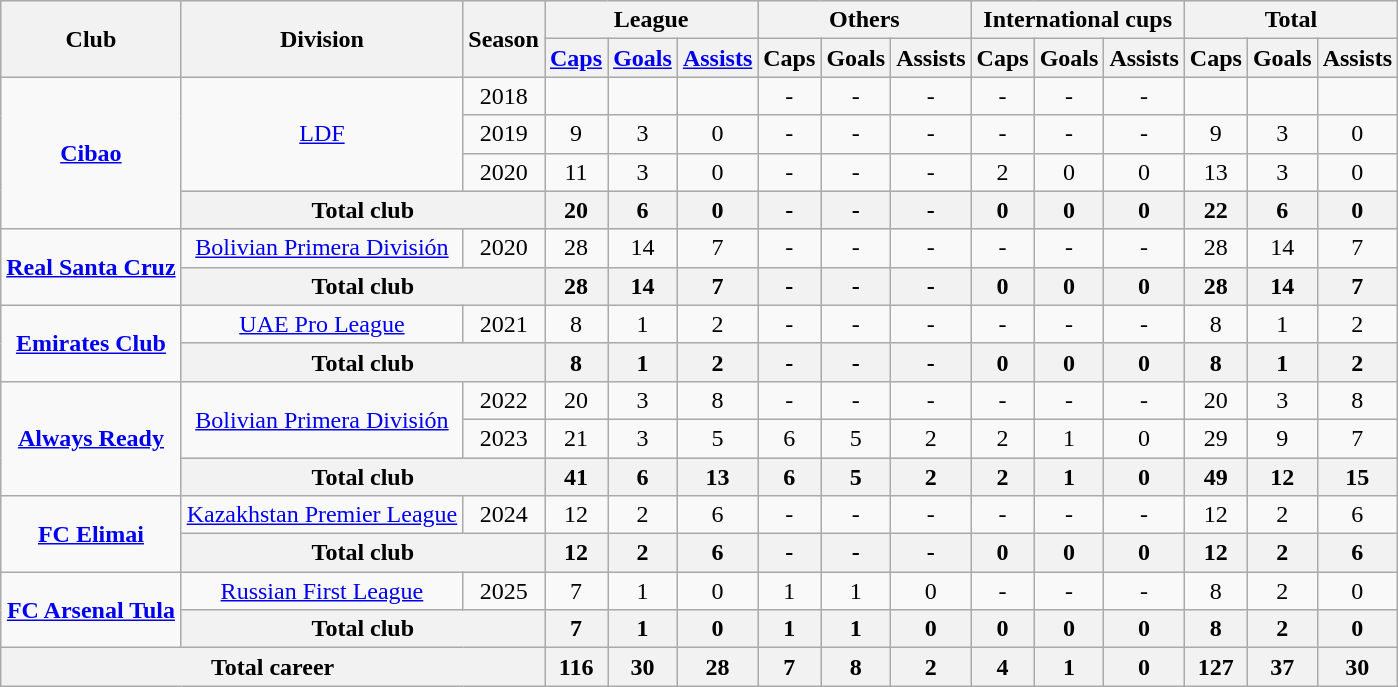<table class="wikitable center" style="text-align:center">
<tr style="background:#ddd;">
<th rowspan="2">Club</th>
<th rowspan="2">Division</th>
<th rowspan="2">Season</th>
<th colspan="3">League</th>
<th colspan="3">Others</th>
<th colspan="3">International cups</th>
<th colspan="3">Total</th>
</tr>
<tr style="background:#ddd;">
<th width=30px><a href='#'>Caps</a></th>
<th width=30px><a href='#'>Goals</a></th>
<th width=30px><a href='#'>Assists</a></th>
<th width=30px>Caps</th>
<th width=30px>Goals</th>
<th width=30px>Assists</th>
<th width=30px>Caps</th>
<th width=30px>Goals</th>
<th width=30px>Assists</th>
<th width=30px>Caps</th>
<th width=30px>Goals</th>
<th width=30px>Assists</th>
</tr>
<tr style="text-align: center;">
<td rowspan="4"><strong><a href='#'>Cibao</a></strong><br><small></small></td>
<td rowspan="3"><a href='#'>LDF</a></td>
<td>2018</td>
<td></td>
<td></td>
<td></td>
<td>-</td>
<td>-</td>
<td>-</td>
<td>-</td>
<td>-</td>
<td>-</td>
<td></td>
<td></td>
<td></td>
</tr>
<tr>
<td>2019</td>
<td>9</td>
<td>3</td>
<td>0</td>
<td>-</td>
<td>-</td>
<td>-</td>
<td>-</td>
<td>-</td>
<td>-</td>
<td>9</td>
<td>3</td>
<td>0</td>
</tr>
<tr>
<td>2020</td>
<td>11</td>
<td>3</td>
<td>0</td>
<td>-</td>
<td>-</td>
<td>-</td>
<td>2</td>
<td>0</td>
<td>0</td>
<td>13</td>
<td>3</td>
<td>0</td>
</tr>
<tr style="text-align:center; background:#ddd; color:#000;">
<th colspan="2"><strong>Total club</strong></th>
<th>20</th>
<th>6</th>
<th>0</th>
<th>-</th>
<th>-</th>
<th>-</th>
<th>0</th>
<th>0</th>
<th>0</th>
<th>22</th>
<th>6</th>
<th>0</th>
</tr>
<tr>
<td rowspan="2"><strong><a href='#'>Real Santa Cruz</a></strong><br><small></small></td>
<td rowspan="1"><a href='#'>Bolivian Primera División</a></td>
<td>2020</td>
<td>28</td>
<td>14</td>
<td>7</td>
<td>-</td>
<td>-</td>
<td>-</td>
<td>-</td>
<td>-</td>
<td>-</td>
<td>28</td>
<td>14</td>
<td>7</td>
</tr>
<tr style="text-align:center; background:#ddd; color:#000;">
<th colspan="2"><strong>Total club</strong></th>
<th>28</th>
<th>14</th>
<th>7</th>
<th>-</th>
<th>-</th>
<th>-</th>
<th>0</th>
<th>0</th>
<th>0</th>
<th>28</th>
<th>14</th>
<th>7</th>
</tr>
<tr>
<td rowspan="2"><strong><a href='#'>Emirates Club</a></strong><br><small></small></td>
<td rowspan="1"><a href='#'>UAE Pro League</a></td>
<td>2021</td>
<td>8</td>
<td>1</td>
<td>2</td>
<td>-</td>
<td>-</td>
<td>-</td>
<td>-</td>
<td>-</td>
<td>-</td>
<td>8</td>
<td>1</td>
<td>2</td>
</tr>
<tr style="text-align:center; background:#ddd; color:#000;">
<th colspan="2"><strong>Total club</strong></th>
<th>8</th>
<th>1</th>
<th>2</th>
<th>-</th>
<th>-</th>
<th>-</th>
<th>0</th>
<th>0</th>
<th>0</th>
<th>8</th>
<th>1</th>
<th>2</th>
</tr>
<tr>
<td rowspan="3"><strong><a href='#'>Always Ready</a></strong><br><small></small></td>
<td rowspan="2"><a href='#'>Bolivian Primera División</a></td>
<td>2022</td>
<td>20</td>
<td>3</td>
<td>8</td>
<td>-</td>
<td>-</td>
<td>-</td>
<td>-</td>
<td>-</td>
<td>-</td>
<td>20</td>
<td>3</td>
<td>8</td>
</tr>
<tr>
<td>2023</td>
<td>21</td>
<td>3</td>
<td>5</td>
<td>6</td>
<td>5</td>
<td>2</td>
<td>2</td>
<td>1</td>
<td>0</td>
<td>29</td>
<td>9</td>
<td>7</td>
</tr>
<tr style="text-align:center; background:#ddd; color:#000;">
<th colspan="2"><strong>Total club</strong></th>
<th>41</th>
<th>6</th>
<th>13</th>
<th>6</th>
<th>5</th>
<th>2</th>
<th>2</th>
<th>1</th>
<th>0</th>
<th>49</th>
<th>12</th>
<th>15</th>
</tr>
<tr>
<td rowspan="2"><strong><a href='#'>FC Elimai</a></strong><br><small></small></td>
<td rowspan="1"><a href='#'>Kazakhstan Premier League</a></td>
<td>2024</td>
<td>12</td>
<td>2</td>
<td>6</td>
<td>-</td>
<td>-</td>
<td>-</td>
<td>-</td>
<td>-</td>
<td>-</td>
<td>12</td>
<td>2</td>
<td>6</td>
</tr>
<tr style="text-align:center; background:#ddd; color:#000;">
<th colspan="2"><strong>Total club</strong></th>
<th>12</th>
<th>2</th>
<th>6</th>
<th>-</th>
<th>-</th>
<th>-</th>
<th>0</th>
<th>0</th>
<th>0</th>
<th>12</th>
<th>2</th>
<th>6</th>
</tr>
<tr>
<td rowspan="2"><strong><a href='#'>FC Arsenal Tula</a></strong><br><small></small></td>
<td rowspan="1"><a href='#'>Russian First League</a></td>
<td>2025</td>
<td>7</td>
<td>1</td>
<td>0</td>
<td>1</td>
<td>1</td>
<td>0</td>
<td>-</td>
<td>-</td>
<td>-</td>
<td>8</td>
<td>2</td>
<td>0</td>
</tr>
<tr style="text-align:center; background:#ddd; color:#000;">
<th colspan="2"><strong>Total club</strong></th>
<th>7</th>
<th>1</th>
<th>0</th>
<th>1</th>
<th>1</th>
<th>0</th>
<th>0</th>
<th>0</th>
<th>0</th>
<th>8</th>
<th>2</th>
<th>0</th>
</tr>
<tr>
<th colspan="3">Total career</th>
<th>116</th>
<th>30</th>
<th>28</th>
<th>7</th>
<th>8</th>
<th>2</th>
<th>4</th>
<th>1</th>
<th>0</th>
<th>127</th>
<th>37</th>
<th>30</th>
</tr>
</table>
